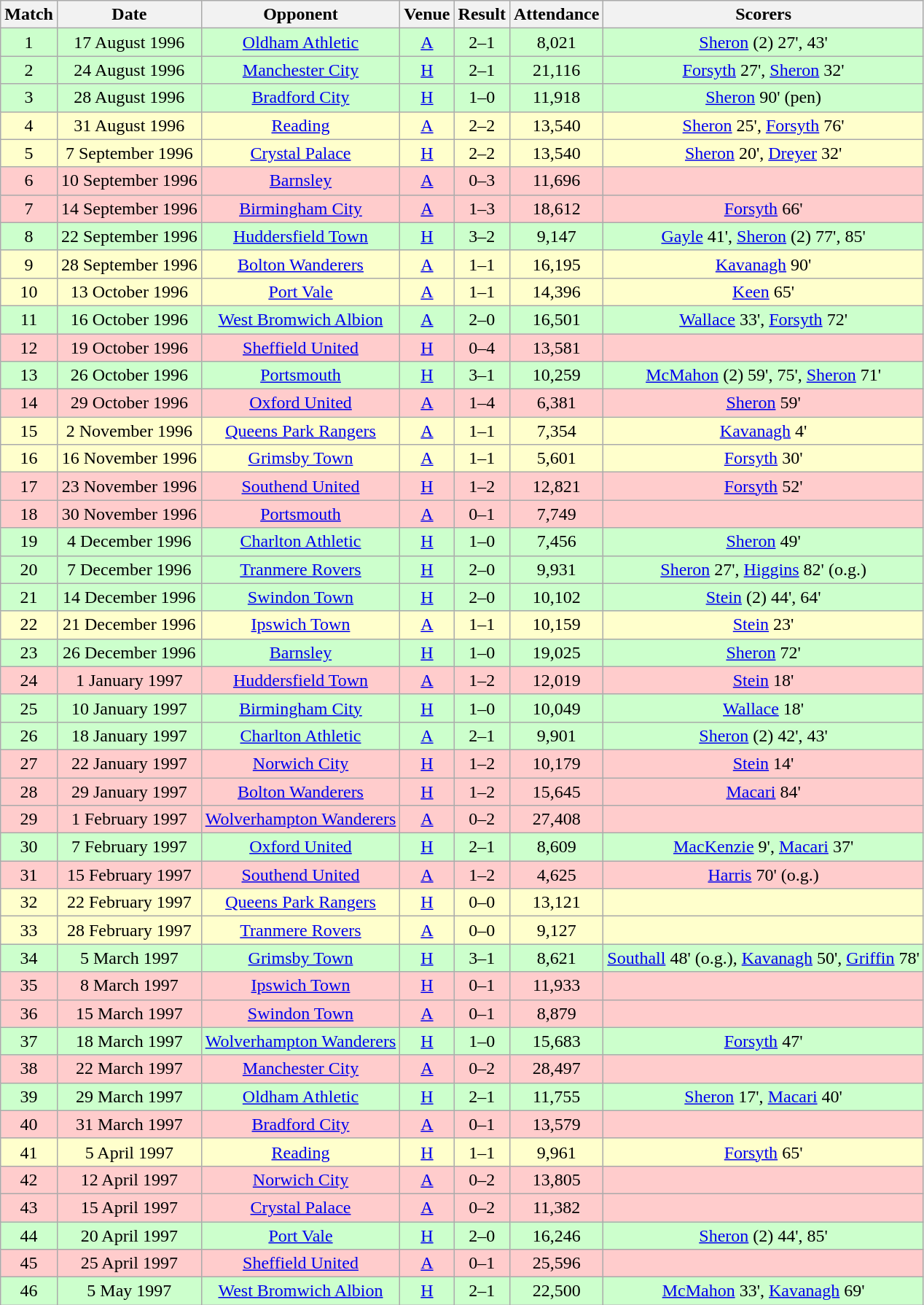<table class="wikitable" style="font-size:100%; text-align:center">
<tr>
<th>Match</th>
<th>Date</th>
<th>Opponent</th>
<th>Venue</th>
<th>Result</th>
<th>Attendance</th>
<th>Scorers</th>
</tr>
<tr style="background-color: #CCFFCC;">
<td>1</td>
<td>17 August 1996</td>
<td><a href='#'>Oldham Athletic</a></td>
<td><a href='#'>A</a></td>
<td>2–1</td>
<td>8,021</td>
<td><a href='#'>Sheron</a> (2) 27', 43'</td>
</tr>
<tr style="background-color: #CCFFCC;">
<td>2</td>
<td>24 August 1996</td>
<td><a href='#'>Manchester City</a></td>
<td><a href='#'>H</a></td>
<td>2–1</td>
<td>21,116</td>
<td><a href='#'>Forsyth</a> 27', <a href='#'>Sheron</a> 32'</td>
</tr>
<tr style="background-color: #CCFFCC;">
<td>3</td>
<td>28 August 1996</td>
<td><a href='#'>Bradford City</a></td>
<td><a href='#'>H</a></td>
<td>1–0</td>
<td>11,918</td>
<td><a href='#'>Sheron</a> 90' (pen)</td>
</tr>
<tr style="background-color: #FFFFCC;">
<td>4</td>
<td>31 August 1996</td>
<td><a href='#'>Reading</a></td>
<td><a href='#'>A</a></td>
<td>2–2</td>
<td>13,540</td>
<td><a href='#'>Sheron</a> 25', <a href='#'>Forsyth</a> 76'</td>
</tr>
<tr style="background-color: #FFFFCC;">
<td>5</td>
<td>7 September 1996</td>
<td><a href='#'>Crystal Palace</a></td>
<td><a href='#'>H</a></td>
<td>2–2</td>
<td>13,540</td>
<td><a href='#'>Sheron</a> 20', <a href='#'>Dreyer</a> 32'</td>
</tr>
<tr style="background-color: #FFCCCC;">
<td>6</td>
<td>10 September 1996</td>
<td><a href='#'>Barnsley</a></td>
<td><a href='#'>A</a></td>
<td>0–3</td>
<td>11,696</td>
<td></td>
</tr>
<tr style="background-color: #FFCCCC;">
<td>7</td>
<td>14 September 1996</td>
<td><a href='#'>Birmingham City</a></td>
<td><a href='#'>A</a></td>
<td>1–3</td>
<td>18,612</td>
<td><a href='#'>Forsyth</a> 66'</td>
</tr>
<tr style="background-color: #CCFFCC;">
<td>8</td>
<td>22 September 1996</td>
<td><a href='#'>Huddersfield Town</a></td>
<td><a href='#'>H</a></td>
<td>3–2</td>
<td>9,147</td>
<td><a href='#'>Gayle</a> 41', <a href='#'>Sheron</a> (2) 77', 85'</td>
</tr>
<tr style="background-color: #FFFFCC;">
<td>9</td>
<td>28 September 1996</td>
<td><a href='#'>Bolton Wanderers</a></td>
<td><a href='#'>A</a></td>
<td>1–1</td>
<td>16,195</td>
<td><a href='#'>Kavanagh</a> 90'</td>
</tr>
<tr style="background-color: #FFFFCC;">
<td>10</td>
<td>13 October 1996</td>
<td><a href='#'>Port Vale</a></td>
<td><a href='#'>A</a></td>
<td>1–1</td>
<td>14,396</td>
<td><a href='#'>Keen</a> 65'</td>
</tr>
<tr style="background-color: #CCFFCC;">
<td>11</td>
<td>16 October 1996</td>
<td><a href='#'>West Bromwich Albion</a></td>
<td><a href='#'>A</a></td>
<td>2–0</td>
<td>16,501</td>
<td><a href='#'>Wallace</a> 33', <a href='#'>Forsyth</a> 72'</td>
</tr>
<tr style="background-color: #FFCCCC;">
<td>12</td>
<td>19 October 1996</td>
<td><a href='#'>Sheffield United</a></td>
<td><a href='#'>H</a></td>
<td>0–4</td>
<td>13,581</td>
<td></td>
</tr>
<tr style="background-color: #CCFFCC;">
<td>13</td>
<td>26 October 1996</td>
<td><a href='#'>Portsmouth</a></td>
<td><a href='#'>H</a></td>
<td>3–1</td>
<td>10,259</td>
<td><a href='#'>McMahon</a> (2) 59', 75', <a href='#'>Sheron</a> 71'</td>
</tr>
<tr style="background-color: #FFCCCC;">
<td>14</td>
<td>29 October 1996</td>
<td><a href='#'>Oxford United</a></td>
<td><a href='#'>A</a></td>
<td>1–4</td>
<td>6,381</td>
<td><a href='#'>Sheron</a> 59'</td>
</tr>
<tr style="background-color: #FFFFCC;">
<td>15</td>
<td>2 November 1996</td>
<td><a href='#'>Queens Park Rangers</a></td>
<td><a href='#'>A</a></td>
<td>1–1</td>
<td>7,354</td>
<td><a href='#'>Kavanagh</a> 4'</td>
</tr>
<tr style="background-color: #FFFFCC;">
<td>16</td>
<td>16 November 1996</td>
<td><a href='#'>Grimsby Town</a></td>
<td><a href='#'>A</a></td>
<td>1–1</td>
<td>5,601</td>
<td><a href='#'>Forsyth</a> 30'</td>
</tr>
<tr style="background-color: #FFCCCC;">
<td>17</td>
<td>23 November 1996</td>
<td><a href='#'>Southend United</a></td>
<td><a href='#'>H</a></td>
<td>1–2</td>
<td>12,821</td>
<td><a href='#'>Forsyth</a> 52'</td>
</tr>
<tr style="background-color: #FFCCCC;">
<td>18</td>
<td>30 November 1996</td>
<td><a href='#'>Portsmouth</a></td>
<td><a href='#'>A</a></td>
<td>0–1</td>
<td>7,749</td>
<td></td>
</tr>
<tr style="background-color: #CCFFCC;">
<td>19</td>
<td>4 December 1996</td>
<td><a href='#'>Charlton Athletic</a></td>
<td><a href='#'>H</a></td>
<td>1–0</td>
<td>7,456</td>
<td><a href='#'>Sheron</a> 49'</td>
</tr>
<tr style="background-color: #CCFFCC;">
<td>20</td>
<td>7 December 1996</td>
<td><a href='#'>Tranmere Rovers</a></td>
<td><a href='#'>H</a></td>
<td>2–0</td>
<td>9,931</td>
<td><a href='#'>Sheron</a> 27', <a href='#'>Higgins</a> 82' (o.g.)</td>
</tr>
<tr style="background-color: #CCFFCC;">
<td>21</td>
<td>14 December 1996</td>
<td><a href='#'>Swindon Town</a></td>
<td><a href='#'>H</a></td>
<td>2–0</td>
<td>10,102</td>
<td><a href='#'>Stein</a> (2) 44', 64'</td>
</tr>
<tr style="background-color: #FFFFCC;">
<td>22</td>
<td>21 December 1996</td>
<td><a href='#'>Ipswich Town</a></td>
<td><a href='#'>A</a></td>
<td>1–1</td>
<td>10,159</td>
<td><a href='#'>Stein</a> 23'</td>
</tr>
<tr style="background-color: #CCFFCC;">
<td>23</td>
<td>26 December 1996</td>
<td><a href='#'>Barnsley</a></td>
<td><a href='#'>H</a></td>
<td>1–0</td>
<td>19,025</td>
<td><a href='#'>Sheron</a> 72'</td>
</tr>
<tr style="background-color: #FFCCCC;">
<td>24</td>
<td>1 January 1997</td>
<td><a href='#'>Huddersfield Town</a></td>
<td><a href='#'>A</a></td>
<td>1–2</td>
<td>12,019</td>
<td><a href='#'>Stein</a> 18'</td>
</tr>
<tr style="background-color: #CCFFCC;">
<td>25</td>
<td>10 January 1997</td>
<td><a href='#'>Birmingham City</a></td>
<td><a href='#'>H</a></td>
<td>1–0</td>
<td>10,049</td>
<td><a href='#'>Wallace</a> 18'</td>
</tr>
<tr style="background-color: #CCFFCC;">
<td>26</td>
<td>18 January 1997</td>
<td><a href='#'>Charlton Athletic</a></td>
<td><a href='#'>A</a></td>
<td>2–1</td>
<td>9,901</td>
<td><a href='#'>Sheron</a> (2) 42', 43'</td>
</tr>
<tr style="background-color: #FFCCCC;">
<td>27</td>
<td>22 January 1997</td>
<td><a href='#'>Norwich City</a></td>
<td><a href='#'>H</a></td>
<td>1–2</td>
<td>10,179</td>
<td><a href='#'>Stein</a> 14'</td>
</tr>
<tr style="background-color: #FFCCCC;">
<td>28</td>
<td>29 January 1997</td>
<td><a href='#'>Bolton Wanderers</a></td>
<td><a href='#'>H</a></td>
<td>1–2</td>
<td>15,645</td>
<td><a href='#'>Macari</a> 84'</td>
</tr>
<tr style="background-color: #FFCCCC;">
<td>29</td>
<td>1 February 1997</td>
<td><a href='#'>Wolverhampton Wanderers</a></td>
<td><a href='#'>A</a></td>
<td>0–2</td>
<td>27,408</td>
<td></td>
</tr>
<tr style="background-color: #CCFFCC;">
<td>30</td>
<td>7 February 1997</td>
<td><a href='#'>Oxford United</a></td>
<td><a href='#'>H</a></td>
<td>2–1</td>
<td>8,609</td>
<td><a href='#'>MacKenzie</a> 9', <a href='#'>Macari</a> 37'</td>
</tr>
<tr style="background-color: #FFCCCC;">
<td>31</td>
<td>15 February 1997</td>
<td><a href='#'>Southend United</a></td>
<td><a href='#'>A</a></td>
<td>1–2</td>
<td>4,625</td>
<td><a href='#'>Harris</a> 70' (o.g.)</td>
</tr>
<tr style="background-color: #FFFFCC;">
<td>32</td>
<td>22 February 1997</td>
<td><a href='#'>Queens Park Rangers</a></td>
<td><a href='#'>H</a></td>
<td>0–0</td>
<td>13,121</td>
<td></td>
</tr>
<tr style="background-color: #FFFFCC;">
<td>33</td>
<td>28 February 1997</td>
<td><a href='#'>Tranmere Rovers</a></td>
<td><a href='#'>A</a></td>
<td>0–0</td>
<td>9,127</td>
<td></td>
</tr>
<tr style="background-color: #CCFFCC;">
<td>34</td>
<td>5 March 1997</td>
<td><a href='#'>Grimsby Town</a></td>
<td><a href='#'>H</a></td>
<td>3–1</td>
<td>8,621</td>
<td><a href='#'>Southall</a> 48' (o.g.), <a href='#'>Kavanagh</a> 50', <a href='#'>Griffin</a> 78'</td>
</tr>
<tr style="background-color: #FFCCCC;">
<td>35</td>
<td>8 March 1997</td>
<td><a href='#'>Ipswich Town</a></td>
<td><a href='#'>H</a></td>
<td>0–1</td>
<td>11,933</td>
<td></td>
</tr>
<tr style="background-color: #FFCCCC;">
<td>36</td>
<td>15 March 1997</td>
<td><a href='#'>Swindon Town</a></td>
<td><a href='#'>A</a></td>
<td>0–1</td>
<td>8,879</td>
<td></td>
</tr>
<tr style="background-color: #CCFFCC;">
<td>37</td>
<td>18 March 1997</td>
<td><a href='#'>Wolverhampton Wanderers</a></td>
<td><a href='#'>H</a></td>
<td>1–0</td>
<td>15,683</td>
<td><a href='#'>Forsyth</a> 47'</td>
</tr>
<tr style="background-color: #FFCCCC;">
<td>38</td>
<td>22 March 1997</td>
<td><a href='#'>Manchester City</a></td>
<td><a href='#'>A</a></td>
<td>0–2</td>
<td>28,497</td>
<td></td>
</tr>
<tr style="background-color: #CCFFCC;">
<td>39</td>
<td>29 March 1997</td>
<td><a href='#'>Oldham Athletic</a></td>
<td><a href='#'>H</a></td>
<td>2–1</td>
<td>11,755</td>
<td><a href='#'>Sheron</a> 17', <a href='#'>Macari</a> 40'</td>
</tr>
<tr style="background-color: #FFCCCC;">
<td>40</td>
<td>31 March 1997</td>
<td><a href='#'>Bradford City</a></td>
<td><a href='#'>A</a></td>
<td>0–1</td>
<td>13,579</td>
<td></td>
</tr>
<tr style="background-color: #FFFFCC;">
<td>41</td>
<td>5 April 1997</td>
<td><a href='#'>Reading</a></td>
<td><a href='#'>H</a></td>
<td>1–1</td>
<td>9,961</td>
<td><a href='#'>Forsyth</a> 65'</td>
</tr>
<tr style="background-color: #FFCCCC;">
<td>42</td>
<td>12 April 1997</td>
<td><a href='#'>Norwich City</a></td>
<td><a href='#'>A</a></td>
<td>0–2</td>
<td>13,805</td>
<td></td>
</tr>
<tr style="background-color: #FFCCCC;">
<td>43</td>
<td>15 April 1997</td>
<td><a href='#'>Crystal Palace</a></td>
<td><a href='#'>A</a></td>
<td>0–2</td>
<td>11,382</td>
<td></td>
</tr>
<tr style="background-color: #CCFFCC;">
<td>44</td>
<td>20 April 1997</td>
<td><a href='#'>Port Vale</a></td>
<td><a href='#'>H</a></td>
<td>2–0</td>
<td>16,246</td>
<td><a href='#'>Sheron</a> (2) 44', 85'</td>
</tr>
<tr style="background-color: #FFCCCC;">
<td>45</td>
<td>25 April 1997</td>
<td><a href='#'>Sheffield United</a></td>
<td><a href='#'>A</a></td>
<td>0–1</td>
<td>25,596</td>
<td></td>
</tr>
<tr style="background-color: #CCFFCC;">
<td>46</td>
<td>5 May 1997</td>
<td><a href='#'>West Bromwich Albion</a></td>
<td><a href='#'>H</a></td>
<td>2–1</td>
<td>22,500</td>
<td><a href='#'>McMahon</a> 33', <a href='#'>Kavanagh</a> 69'</td>
</tr>
</table>
